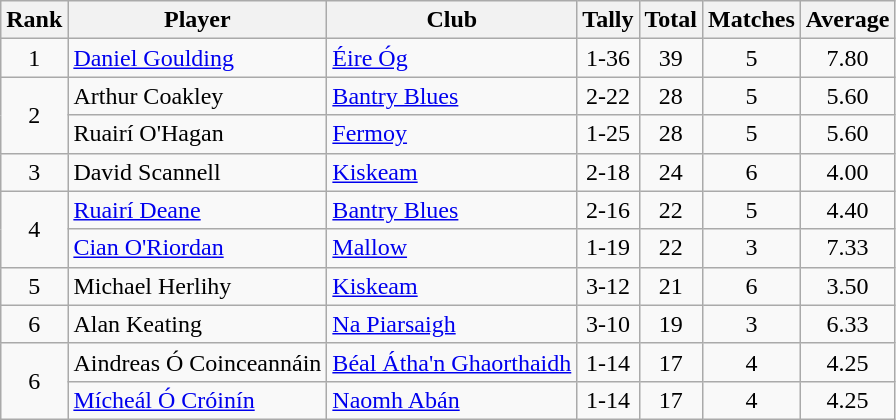<table class="wikitable">
<tr>
<th>Rank</th>
<th>Player</th>
<th>Club</th>
<th>Tally</th>
<th>Total</th>
<th>Matches</th>
<th>Average</th>
</tr>
<tr>
<td rowspan="1" style="text-align:center;">1</td>
<td><a href='#'>Daniel Goulding</a></td>
<td><a href='#'>Éire Óg</a></td>
<td align=center>1-36</td>
<td align=center>39</td>
<td align=center>5</td>
<td align=center>7.80</td>
</tr>
<tr>
<td rowspan="2" style="text-align:center;">2</td>
<td>Arthur Coakley</td>
<td><a href='#'>Bantry Blues</a></td>
<td align=center>2-22</td>
<td align=center>28</td>
<td align=center>5</td>
<td align=center>5.60</td>
</tr>
<tr>
<td>Ruairí O'Hagan</td>
<td><a href='#'>Fermoy</a></td>
<td align=center>1-25</td>
<td align=center>28</td>
<td align=center>5</td>
<td align=center>5.60</td>
</tr>
<tr>
<td rowspan="1" style="text-align:center;">3</td>
<td>David Scannell</td>
<td><a href='#'>Kiskeam</a></td>
<td align=center>2-18</td>
<td align=center>24</td>
<td align=center>6</td>
<td align=center>4.00</td>
</tr>
<tr>
<td rowspan="2" style="text-align:center;">4</td>
<td><a href='#'>Ruairí Deane</a></td>
<td><a href='#'>Bantry Blues</a></td>
<td align=center>2-16</td>
<td align=center>22</td>
<td align=center>5</td>
<td align=center>4.40</td>
</tr>
<tr>
<td><a href='#'>Cian O'Riordan</a></td>
<td><a href='#'>Mallow</a></td>
<td align=center>1-19</td>
<td align=center>22</td>
<td align=center>3</td>
<td align=center>7.33</td>
</tr>
<tr>
<td rowspan="1" style="text-align:center;">5</td>
<td>Michael Herlihy</td>
<td><a href='#'>Kiskeam</a></td>
<td align=center>3-12</td>
<td align=center>21</td>
<td align=center>6</td>
<td align=center>3.50</td>
</tr>
<tr>
<td rowspan="1" style="text-align:center;">6</td>
<td>Alan Keating</td>
<td><a href='#'>Na Piarsaigh</a></td>
<td align=center>3-10</td>
<td align=center>19</td>
<td align=center>3</td>
<td align=center>6.33</td>
</tr>
<tr>
<td rowspan="2" style="text-align:center;">6</td>
<td>Aindreas Ó Coinceannáin</td>
<td><a href='#'>Béal Átha'n Ghaorthaidh</a></td>
<td align=center>1-14</td>
<td align=center>17</td>
<td align=center>4</td>
<td align=center>4.25</td>
</tr>
<tr>
<td><a href='#'>Mícheál Ó Cróinín</a></td>
<td><a href='#'>Naomh Abán</a></td>
<td align=center>1-14</td>
<td align=center>17</td>
<td align=center>4</td>
<td align=center>4.25</td>
</tr>
</table>
